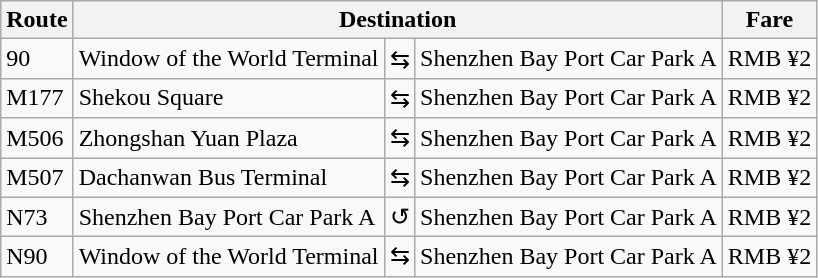<table class="wikitable sortable">
<tr>
<th>Route</th>
<th colspan="3">Destination</th>
<th>Fare</th>
</tr>
<tr>
<td>90</td>
<td>Window of the World Terminal</td>
<td>⇆</td>
<td>Shenzhen Bay Port Car Park A</td>
<td>RMB ¥2</td>
</tr>
<tr>
<td>M177</td>
<td>Shekou Square</td>
<td>⇆</td>
<td>Shenzhen Bay Port Car Park A</td>
<td>RMB ¥2</td>
</tr>
<tr>
<td>M506</td>
<td>Zhongshan Yuan Plaza</td>
<td>⇆</td>
<td>Shenzhen Bay Port Car Park A</td>
<td>RMB ¥2</td>
</tr>
<tr>
<td>M507</td>
<td>Dachanwan Bus Terminal</td>
<td>⇆</td>
<td>Shenzhen Bay Port Car Park A</td>
<td>RMB ¥2</td>
</tr>
<tr>
<td>N73</td>
<td>Shenzhen Bay Port Car Park A</td>
<td>↺</td>
<td>Shenzhen Bay Port Car Park A</td>
<td>RMB ¥2</td>
</tr>
<tr>
<td>N90</td>
<td>Window of the World Terminal</td>
<td>⇆</td>
<td>Shenzhen Bay Port Car Park A</td>
<td>RMB ¥2</td>
</tr>
</table>
